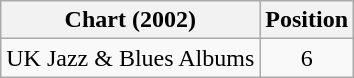<table class="wikitable">
<tr>
<th>Chart (2002)</th>
<th>Position</th>
</tr>
<tr>
<td>UK Jazz & Blues Albums</td>
<td align="center">6</td>
</tr>
</table>
